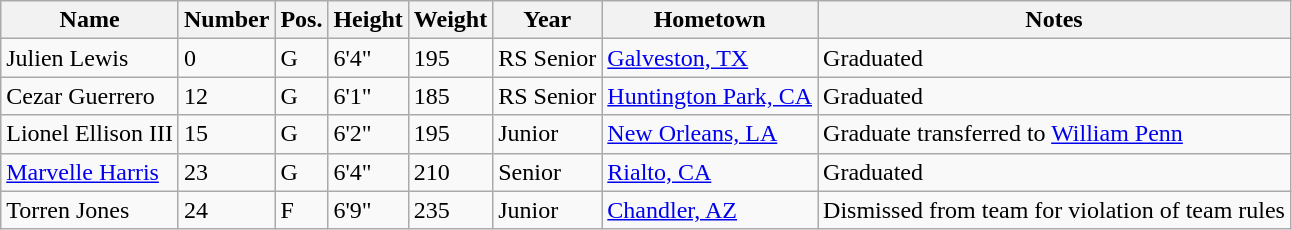<table class="wikitable sortable" border="1">
<tr>
<th>Name</th>
<th>Number</th>
<th>Pos.</th>
<th>Height</th>
<th>Weight</th>
<th>Year</th>
<th>Hometown</th>
<th class="unsortable">Notes</th>
</tr>
<tr>
<td>Julien Lewis</td>
<td>0</td>
<td>G</td>
<td>6'4"</td>
<td>195</td>
<td>RS Senior</td>
<td><a href='#'>Galveston, TX</a></td>
<td>Graduated</td>
</tr>
<tr>
<td>Cezar Guerrero</td>
<td>12</td>
<td>G</td>
<td>6'1"</td>
<td>185</td>
<td>RS Senior</td>
<td><a href='#'>Huntington Park, CA</a></td>
<td>Graduated</td>
</tr>
<tr>
<td>Lionel Ellison III</td>
<td>15</td>
<td>G</td>
<td>6'2"</td>
<td>195</td>
<td>Junior</td>
<td><a href='#'>New Orleans, LA</a></td>
<td>Graduate transferred to <a href='#'>William Penn</a></td>
</tr>
<tr>
<td><a href='#'>Marvelle Harris</a></td>
<td>23</td>
<td>G</td>
<td>6'4"</td>
<td>210</td>
<td>Senior</td>
<td><a href='#'>Rialto, CA</a></td>
<td>Graduated</td>
</tr>
<tr>
<td>Torren Jones</td>
<td>24</td>
<td>F</td>
<td>6'9"</td>
<td>235</td>
<td>Junior</td>
<td><a href='#'>Chandler, AZ</a></td>
<td>Dismissed from team for violation of team rules</td>
</tr>
</table>
